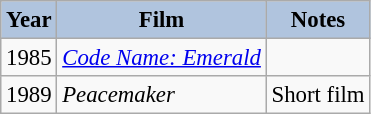<table class="wikitable" style="font-size:95%;">
<tr>
<th style="background:#B0C4DE;">Year</th>
<th style="background:#B0C4DE;">Film</th>
<th style="background:#B0C4DE;">Notes</th>
</tr>
<tr>
<td>1985</td>
<td><em><a href='#'>Code Name: Emerald</a></em></td>
<td></td>
</tr>
<tr>
<td>1989</td>
<td><em>Peacemaker</em></td>
<td>Short film</td>
</tr>
</table>
